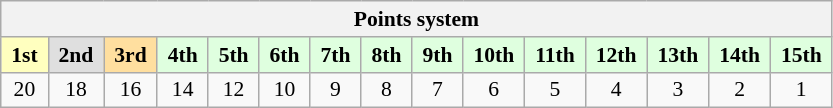<table class="wikitable" style="font-size:90%; text-align:center">
<tr>
<th colspan="22">Points system</th>
</tr>
<tr>
<td style="background:#ffffbf;"> <strong>1st</strong> </td>
<td style="background:#dfdfdf;"> <strong>2nd</strong> </td>
<td style="background:#ffdf9f;"> <strong>3rd</strong> </td>
<td style="background:#dfffdf;"> <strong>4th</strong> </td>
<td style="background:#dfffdf;"> <strong>5th</strong> </td>
<td style="background:#dfffdf;"> <strong>6th</strong> </td>
<td style="background:#dfffdf;"> <strong>7th</strong> </td>
<td style="background:#dfffdf;"> <strong>8th</strong> </td>
<td style="background:#dfffdf;"> <strong>9th</strong> </td>
<td style="background:#dfffdf;"> <strong>10th</strong> </td>
<td style="background:#dfffdf;"> <strong>11th</strong> </td>
<td style="background:#dfffdf;"> <strong>12th</strong> </td>
<td style="background:#dfffdf;"> <strong>13th</strong> </td>
<td style="background:#dfffdf;"> <strong>14th</strong> </td>
<td style="background:#dfffdf;"> <strong>15th</strong> </td>
</tr>
<tr>
<td>20</td>
<td>18</td>
<td>16</td>
<td>14</td>
<td>12</td>
<td>10</td>
<td>9</td>
<td>8</td>
<td>7</td>
<td>6</td>
<td>5</td>
<td>4</td>
<td>3</td>
<td>2</td>
<td>1</td>
</tr>
</table>
